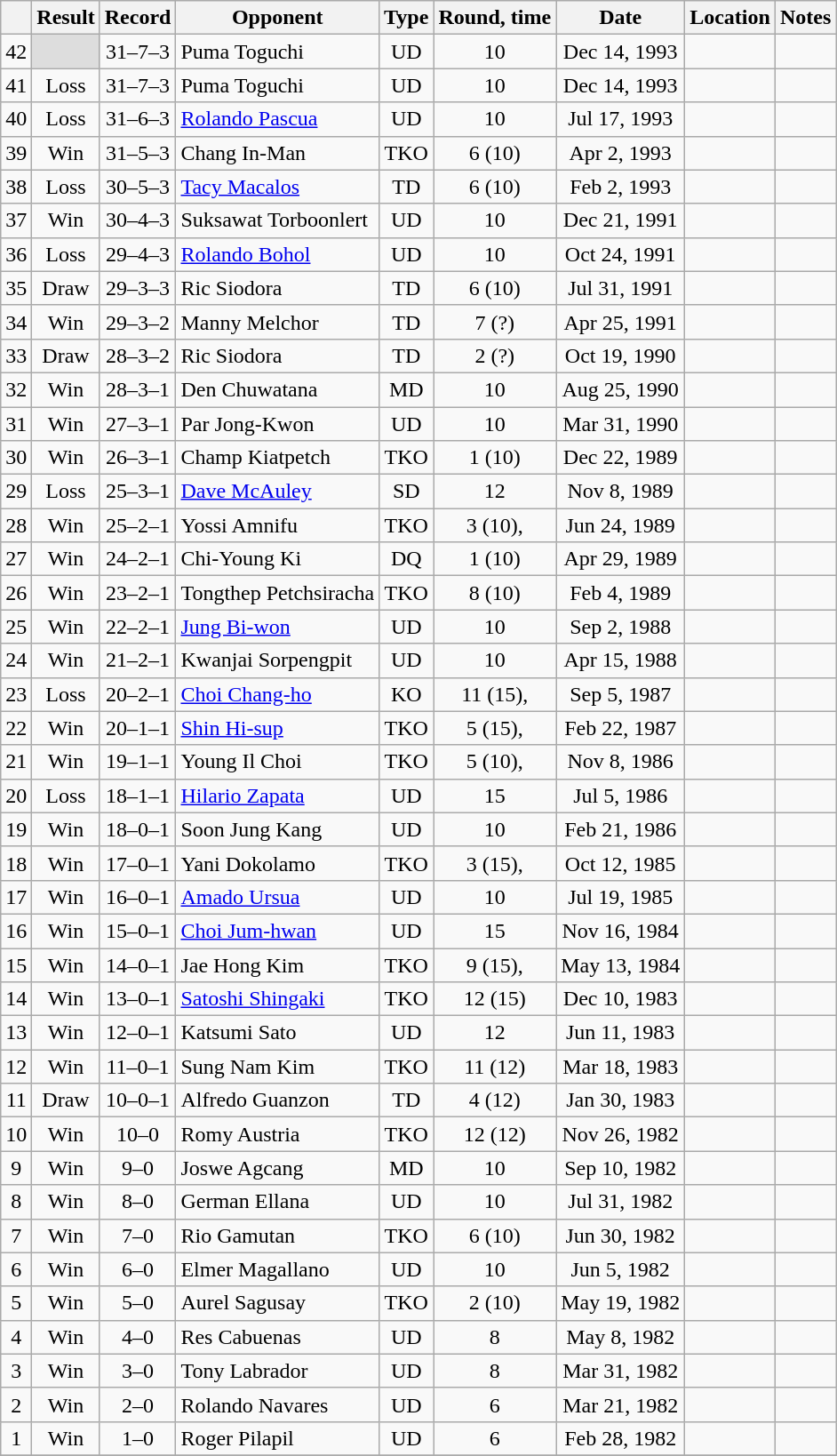<table class="wikitable" style="text-align:center">
<tr>
<th></th>
<th>Result</th>
<th>Record</th>
<th>Opponent</th>
<th>Type</th>
<th>Round, time</th>
<th>Date</th>
<th>Location</th>
<th>Notes</th>
</tr>
<tr>
<td>42</td>
<td style="background:#DDD"></td>
<td>31–7–3 </td>
<td align=left>Puma Toguchi</td>
<td>UD</td>
<td>10</td>
<td>Dec 14, 1993</td>
<td style="text-align:left;"></td>
<td style="text-align:left;"></td>
</tr>
<tr>
<td>41</td>
<td>Loss</td>
<td>31–7–3</td>
<td align=left>Puma Toguchi</td>
<td>UD</td>
<td>10</td>
<td>Dec 14, 1993</td>
<td style="text-align:left;"></td>
<td></td>
</tr>
<tr>
<td>40</td>
<td>Loss</td>
<td>31–6–3</td>
<td align=left><a href='#'>Rolando Pascua</a></td>
<td>UD</td>
<td>10</td>
<td>Jul 17, 1993</td>
<td style="text-align:left;"></td>
<td></td>
</tr>
<tr>
<td>39</td>
<td>Win</td>
<td>31–5–3</td>
<td align=left>Chang In-Man</td>
<td>TKO</td>
<td>6 (10)</td>
<td>Apr 2, 1993</td>
<td style="text-align:left;"></td>
<td></td>
</tr>
<tr>
<td>38</td>
<td>Loss</td>
<td>30–5–3</td>
<td align=left><a href='#'>Tacy Macalos</a></td>
<td>TD</td>
<td>6 (10)</td>
<td>Feb 2, 1993</td>
<td style="text-align:left;"></td>
<td style="text-align:left;"></td>
</tr>
<tr>
<td>37</td>
<td>Win</td>
<td>30–4–3</td>
<td align=left>Suksawat Torboonlert</td>
<td>UD</td>
<td>10</td>
<td>Dec 21, 1991</td>
<td style="text-align:left;"></td>
<td></td>
</tr>
<tr>
<td>36</td>
<td>Loss</td>
<td>29–4–3</td>
<td align=left><a href='#'>Rolando Bohol</a></td>
<td>UD</td>
<td>10</td>
<td>Oct 24, 1991</td>
<td style="text-align:left;"></td>
<td></td>
</tr>
<tr>
<td>35</td>
<td>Draw</td>
<td>29–3–3</td>
<td align=left>Ric Siodora</td>
<td>TD</td>
<td>6 (10)</td>
<td>Jul 31, 1991</td>
<td style="text-align:left;"></td>
<td></td>
</tr>
<tr>
<td>34</td>
<td>Win</td>
<td>29–3–2</td>
<td align=left>Manny Melchor</td>
<td>TD</td>
<td>7 (?)</td>
<td>Apr 25, 1991</td>
<td style="text-align:left;"></td>
<td></td>
</tr>
<tr>
<td>33</td>
<td>Draw</td>
<td>28–3–2</td>
<td align=left>Ric Siodora</td>
<td>TD</td>
<td>2 (?)</td>
<td>Oct 19, 1990</td>
<td style="text-align:left;"></td>
<td></td>
</tr>
<tr>
<td>32</td>
<td>Win</td>
<td>28–3–1</td>
<td align=left>Den Chuwatana</td>
<td>MD</td>
<td>10</td>
<td>Aug 25, 1990</td>
<td style="text-align:left;"></td>
<td></td>
</tr>
<tr>
<td>31</td>
<td>Win</td>
<td>27–3–1</td>
<td align=left>Par Jong-Kwon</td>
<td>UD</td>
<td>10</td>
<td>Mar 31, 1990</td>
<td style="text-align:left;"></td>
<td></td>
</tr>
<tr>
<td>30</td>
<td>Win</td>
<td>26–3–1</td>
<td align=left>Champ Kiatpetch</td>
<td>TKO</td>
<td>1 (10)</td>
<td>Dec 22, 1989</td>
<td style="text-align:left;"></td>
<td></td>
</tr>
<tr>
<td>29</td>
<td>Loss</td>
<td>25–3–1</td>
<td align=left><a href='#'>Dave McAuley</a></td>
<td>SD</td>
<td>12</td>
<td>Nov 8, 1989</td>
<td style="text-align:left;"></td>
<td style="text-align:left;"></td>
</tr>
<tr>
<td>28</td>
<td>Win</td>
<td>25–2–1</td>
<td align=left>Yossi Amnifu</td>
<td>TKO</td>
<td>3 (10), </td>
<td>Jun 24, 1989</td>
<td style="text-align:left;"></td>
<td></td>
</tr>
<tr>
<td>27</td>
<td>Win</td>
<td>24–2–1</td>
<td align=left>Chi-Young Ki</td>
<td>DQ</td>
<td>1 (10)</td>
<td>Apr 29, 1989</td>
<td style="text-align:left;"></td>
<td></td>
</tr>
<tr>
<td>26</td>
<td>Win</td>
<td>23–2–1</td>
<td align=left>Tongthep Petchsiracha</td>
<td>TKO</td>
<td>8 (10)</td>
<td>Feb 4, 1989</td>
<td style="text-align:left;"></td>
<td></td>
</tr>
<tr>
<td>25</td>
<td>Win</td>
<td>22–2–1</td>
<td align=left><a href='#'>Jung Bi-won</a></td>
<td>UD</td>
<td>10</td>
<td>Sep 2, 1988</td>
<td style="text-align:left;"></td>
<td></td>
</tr>
<tr>
<td>24</td>
<td>Win</td>
<td>21–2–1</td>
<td align=left>Kwanjai Sorpengpit</td>
<td>UD</td>
<td>10</td>
<td>Apr 15, 1988</td>
<td style="text-align:left;"></td>
<td></td>
</tr>
<tr>
<td>23</td>
<td>Loss</td>
<td>20–2–1</td>
<td align=left><a href='#'>Choi Chang-ho</a></td>
<td>KO</td>
<td>11 (15), </td>
<td>Sep 5, 1987</td>
<td style="text-align:left;"></td>
<td style="text-align:left;"></td>
</tr>
<tr>
<td>22</td>
<td>Win</td>
<td>20–1–1</td>
<td align=left><a href='#'>Shin Hi-sup</a></td>
<td>TKO</td>
<td>5 (15), </td>
<td>Feb 22, 1987</td>
<td style="text-align:left;"></td>
<td style="text-align:left;"></td>
</tr>
<tr>
<td>21</td>
<td>Win</td>
<td>19–1–1</td>
<td align=left>Young Il Choi</td>
<td>TKO</td>
<td>5 (10), </td>
<td>Nov 8, 1986</td>
<td style="text-align:left;"></td>
<td></td>
</tr>
<tr>
<td>20</td>
<td>Loss</td>
<td>18–1–1</td>
<td align=left><a href='#'>Hilario Zapata</a></td>
<td>UD</td>
<td>15</td>
<td>Jul 5, 1986</td>
<td style="text-align:left;"></td>
<td style="text-align:left;"></td>
</tr>
<tr>
<td>19</td>
<td>Win</td>
<td>18–0–1</td>
<td align=left>Soon Jung Kang</td>
<td>UD</td>
<td>10</td>
<td>Feb 21, 1986</td>
<td style="text-align:left;"></td>
<td style="text-align:left;"></td>
</tr>
<tr>
<td>18</td>
<td>Win</td>
<td>17–0–1</td>
<td align=left>Yani Dokolamo</td>
<td>TKO</td>
<td>3 (15), </td>
<td>Oct 12, 1985</td>
<td style="text-align:left;"></td>
<td style="text-align:left;"></td>
</tr>
<tr>
<td>17</td>
<td>Win</td>
<td>16–0–1</td>
<td align=left><a href='#'>Amado Ursua</a></td>
<td>UD</td>
<td>10</td>
<td>Jul 19, 1985</td>
<td style="text-align:left;"></td>
<td></td>
</tr>
<tr>
<td>16</td>
<td>Win</td>
<td>15–0–1</td>
<td align=left><a href='#'>Choi Jum-hwan</a></td>
<td>UD</td>
<td>15</td>
<td>Nov 16, 1984</td>
<td style="text-align:left;"></td>
<td style="text-align:left;"></td>
</tr>
<tr>
<td>15</td>
<td>Win</td>
<td>14–0–1</td>
<td align=left>Jae Hong Kim</td>
<td>TKO</td>
<td>9 (15), </td>
<td>May 13, 1984</td>
<td style="text-align:left;"></td>
<td style="text-align:left;"></td>
</tr>
<tr>
<td>14</td>
<td>Win</td>
<td>13–0–1</td>
<td align=left><a href='#'>Satoshi Shingaki</a></td>
<td>TKO</td>
<td>12 (15)</td>
<td>Dec 10, 1983</td>
<td style="text-align:left;"></td>
<td style="text-align:left;"></td>
</tr>
<tr>
<td>13</td>
<td>Win</td>
<td>12–0–1</td>
<td align=left>Katsumi Sato</td>
<td>UD</td>
<td>12</td>
<td>Jun 11, 1983</td>
<td style="text-align:left;"></td>
<td style="text-align:left;"></td>
</tr>
<tr>
<td>12</td>
<td>Win</td>
<td>11–0–1</td>
<td align=left>Sung Nam Kim</td>
<td>TKO</td>
<td>11 (12)</td>
<td>Mar 18, 1983</td>
<td style="text-align:left;"></td>
<td style="text-align:left;"></td>
</tr>
<tr>
<td>11</td>
<td>Draw</td>
<td>10–0–1</td>
<td align=left>Alfredo Guanzon</td>
<td>TD</td>
<td>4 (12)</td>
<td>Jan 30, 1983</td>
<td style="text-align:left;"></td>
<td style="text-align:left;"></td>
</tr>
<tr>
<td>10</td>
<td>Win</td>
<td>10–0</td>
<td align=left>Romy Austria</td>
<td>TKO</td>
<td>12 (12)</td>
<td>Nov 26, 1982</td>
<td style="text-align:left;"></td>
<td style="text-align:left;"></td>
</tr>
<tr>
<td>9</td>
<td>Win</td>
<td>9–0</td>
<td align=left>Joswe Agcang</td>
<td>MD</td>
<td>10</td>
<td>Sep 10, 1982</td>
<td style="text-align:left;"></td>
<td></td>
</tr>
<tr>
<td>8</td>
<td>Win</td>
<td>8–0</td>
<td align=left>German Ellana</td>
<td>UD</td>
<td>10</td>
<td>Jul 31, 1982</td>
<td style="text-align:left;"></td>
<td></td>
</tr>
<tr>
<td>7</td>
<td>Win</td>
<td>7–0</td>
<td align=left>Rio Gamutan</td>
<td>TKO</td>
<td>6 (10)</td>
<td>Jun 30, 1982</td>
<td style="text-align:left;"></td>
<td></td>
</tr>
<tr>
<td>6</td>
<td>Win</td>
<td>6–0</td>
<td align=left>Elmer Magallano</td>
<td>UD</td>
<td>10</td>
<td>Jun 5, 1982</td>
<td style="text-align:left;"></td>
<td></td>
</tr>
<tr>
<td>5</td>
<td>Win</td>
<td>5–0</td>
<td align=left>Aurel Sagusay</td>
<td>TKO</td>
<td>2 (10)</td>
<td>May 19, 1982</td>
<td style="text-align:left;"></td>
<td></td>
</tr>
<tr>
<td>4</td>
<td>Win</td>
<td>4–0</td>
<td align=left>Res Cabuenas</td>
<td>UD</td>
<td>8</td>
<td>May 8, 1982</td>
<td style="text-align:left;"></td>
<td></td>
</tr>
<tr>
<td>3</td>
<td>Win</td>
<td>3–0</td>
<td align=left>Tony Labrador</td>
<td>UD</td>
<td>8</td>
<td>Mar 31, 1982</td>
<td style="text-align:left;"></td>
<td></td>
</tr>
<tr>
<td>2</td>
<td>Win</td>
<td>2–0</td>
<td align=left>Rolando Navares</td>
<td>UD</td>
<td>6</td>
<td>Mar 21, 1982</td>
<td style="text-align:left;"></td>
<td></td>
</tr>
<tr>
<td>1</td>
<td>Win</td>
<td>1–0</td>
<td align=left>Roger Pilapil</td>
<td>UD</td>
<td>6</td>
<td>Feb 28, 1982</td>
<td style="text-align:left;"></td>
<td></td>
</tr>
<tr>
</tr>
</table>
